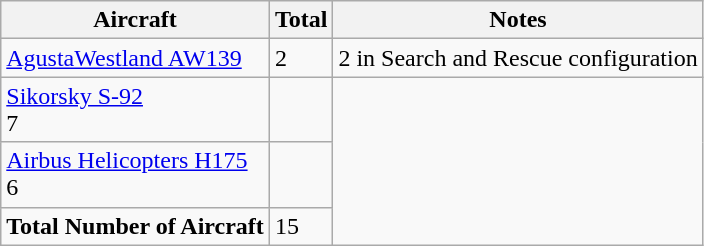<table class="wikitable">
<tr>
<th>Aircraft</th>
<th>Total</th>
<th>Notes</th>
</tr>
<tr>
<td><a href='#'>AgustaWestland AW139</a></td>
<td>2</td>
<td>2 in Search and Rescue configuration</td>
</tr>
<tr>
<td><a href='#'>Sikorsky S-92</a><br>7</td>
<td></td>
</tr>
<tr>
<td><a href='#'>Airbus Helicopters H175</a><br>6</td>
<td></td>
</tr>
<tr>
<td><strong>Total Number of Aircraft</strong></td>
<td>15</td>
</tr>
</table>
